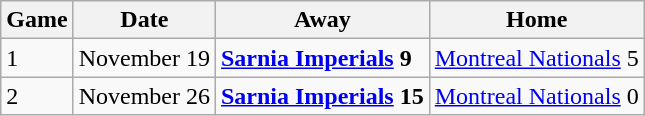<table class="wikitable">
<tr>
<th>Game</th>
<th>Date</th>
<th>Away</th>
<th>Home</th>
</tr>
<tr>
<td>1</td>
<td>November 19</td>
<td><strong><a href='#'>Sarnia Imperials</a> 9</strong></td>
<td><a href='#'>Montreal Nationals</a> 5</td>
</tr>
<tr>
<td>2</td>
<td>November 26</td>
<td><strong><a href='#'>Sarnia Imperials</a> 15</strong></td>
<td><a href='#'>Montreal Nationals</a> 0</td>
</tr>
</table>
